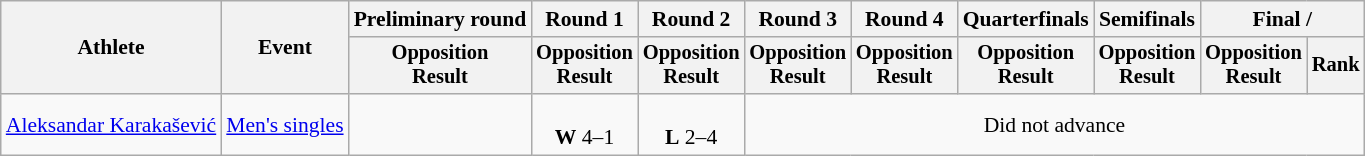<table class="wikitable" style="font-size:90%">
<tr>
<th rowspan="2">Athlete</th>
<th rowspan="2">Event</th>
<th>Preliminary round</th>
<th>Round 1</th>
<th>Round 2</th>
<th>Round 3</th>
<th>Round 4</th>
<th>Quarterfinals</th>
<th>Semifinals</th>
<th colspan=2>Final / </th>
</tr>
<tr style="font-size:95%">
<th>Opposition<br>Result</th>
<th>Opposition<br>Result</th>
<th>Opposition<br>Result</th>
<th>Opposition<br>Result</th>
<th>Opposition<br>Result</th>
<th>Opposition<br>Result</th>
<th>Opposition<br>Result</th>
<th>Opposition<br>Result</th>
<th>Rank</th>
</tr>
<tr align=center>
<td align=left><a href='#'>Aleksandar Karakašević</a></td>
<td align=left><a href='#'>Men's singles</a></td>
<td></td>
<td><br><strong>W</strong> 4–1</td>
<td><br><strong>L</strong> 2–4</td>
<td colspan=6>Did not advance</td>
</tr>
</table>
